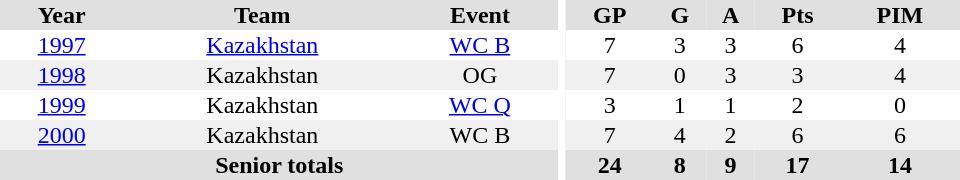<table border="0" cellpadding="1" cellspacing="0" style="text-align:center; width:40em">
<tr bgcolor="#e0e0e0">
<th>Year</th>
<th>Team</th>
<th>Event</th>
<th rowspan="99" bgcolor="#ffffff"></th>
<th>GP</th>
<th>G</th>
<th>A</th>
<th>Pts</th>
<th>PIM</th>
</tr>
<tr>
<td><a href='#'>1997</a></td>
<td><a href='#'>Kazakhstan</a></td>
<td><a href='#'>WC B</a></td>
<td>7</td>
<td>3</td>
<td>3</td>
<td>6</td>
<td>4</td>
</tr>
<tr bgcolor="#f0f0f0">
<td><a href='#'>1998</a></td>
<td>Kazakhstan</td>
<td>OG</td>
<td>7</td>
<td>0</td>
<td>3</td>
<td>3</td>
<td>4</td>
</tr>
<tr>
<td><a href='#'>1999</a></td>
<td>Kazakhstan</td>
<td><a href='#'>WC Q</a></td>
<td>3</td>
<td>1</td>
<td>1</td>
<td>2</td>
<td>0</td>
</tr>
<tr bgcolor="#f0f0f0">
<td><a href='#'>2000</a></td>
<td>Kazakhstan</td>
<td>WC B</td>
<td>7</td>
<td>4</td>
<td>2</td>
<td>6</td>
<td>6</td>
</tr>
<tr bgcolor="#e0e0e0">
<th colspan="3">Senior totals</th>
<th>24</th>
<th>8</th>
<th>9</th>
<th>17</th>
<th>14</th>
</tr>
</table>
